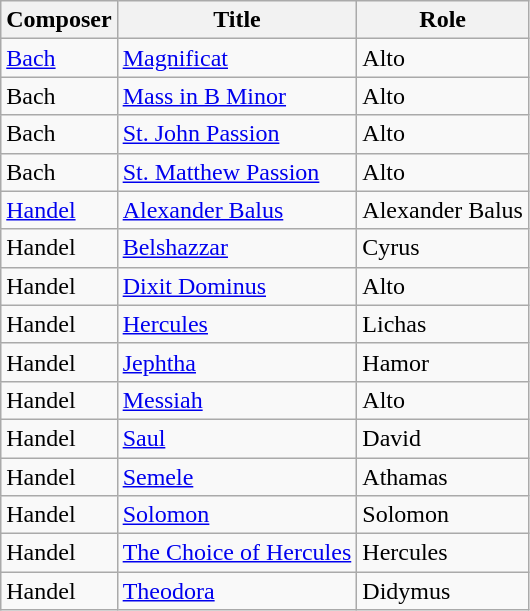<table class="wikitable">
<tr>
<th>Composer</th>
<th>Title</th>
<th>Role</th>
</tr>
<tr>
<td><a href='#'>Bach</a></td>
<td><a href='#'>Magnificat</a></td>
<td>Alto</td>
</tr>
<tr>
<td>Bach</td>
<td><a href='#'>Mass in B Minor</a></td>
<td>Alto</td>
</tr>
<tr>
<td>Bach</td>
<td><a href='#'>St. John Passion</a></td>
<td>Alto</td>
</tr>
<tr>
<td>Bach</td>
<td><a href='#'>St. Matthew Passion</a></td>
<td>Alto</td>
</tr>
<tr>
<td><a href='#'>Handel</a></td>
<td><a href='#'>Alexander Balus</a></td>
<td>Alexander Balus</td>
</tr>
<tr>
<td>Handel</td>
<td><a href='#'>Belshazzar</a></td>
<td>Cyrus</td>
</tr>
<tr>
<td>Handel</td>
<td><a href='#'>Dixit Dominus</a></td>
<td>Alto</td>
</tr>
<tr>
<td>Handel</td>
<td><a href='#'>Hercules</a></td>
<td>Lichas</td>
</tr>
<tr>
<td>Handel</td>
<td><a href='#'>Jephtha</a></td>
<td>Hamor</td>
</tr>
<tr>
<td>Handel</td>
<td><a href='#'>Messiah</a></td>
<td>Alto</td>
</tr>
<tr>
<td>Handel</td>
<td><a href='#'>Saul</a></td>
<td>David</td>
</tr>
<tr>
<td>Handel</td>
<td><a href='#'>Semele</a></td>
<td>Athamas</td>
</tr>
<tr>
<td>Handel</td>
<td><a href='#'>Solomon</a></td>
<td>Solomon</td>
</tr>
<tr>
<td>Handel</td>
<td><a href='#'>The Choice of Hercules</a></td>
<td>Hercules</td>
</tr>
<tr>
<td>Handel</td>
<td><a href='#'>Theodora</a></td>
<td>Didymus</td>
</tr>
</table>
